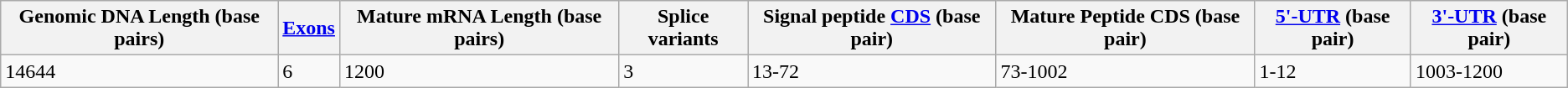<table class="wikitable">
<tr>
<th>Genomic DNA Length (base pairs)</th>
<th><a href='#'>Exons</a></th>
<th>Mature mRNA Length (base pairs)</th>
<th>Splice variants</th>
<th>Signal peptide <a href='#'>CDS</a> (base pair)</th>
<th>Mature Peptide CDS (base pair)</th>
<th><a href='#'>5'-UTR</a> (base pair)</th>
<th><a href='#'>3'-UTR</a>  (base pair)</th>
</tr>
<tr>
<td>14644</td>
<td>6</td>
<td>1200</td>
<td>3</td>
<td>13-72</td>
<td>73-1002</td>
<td>1-12</td>
<td>1003-1200</td>
</tr>
</table>
